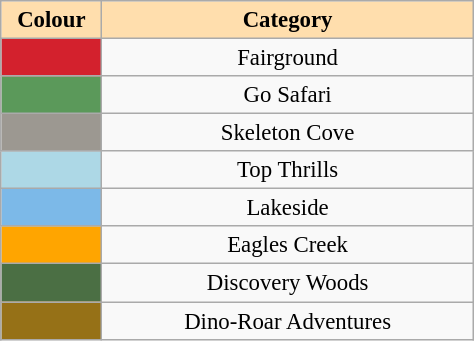<table class="wikitable" width=25% border=1 style="font-size: 95%">
<tr>
<th style="background:#ffdead" width=2%>Colour</th>
<th style="background:#ffdead" width=23%>Category</th>
</tr>
<tr>
<td bgcolor="#D3212D" height="10px"></td>
<td style="text-align: center;">Fairground</td>
</tr>
<tr>
<td bgcolor="#5B995A" height="10px"></td>
<td style="text-align: center;">Go Safari</td>
</tr>
<tr>
<td bgcolor="#9C9891" height="10px"></td>
<td style="text-align: center;">Skeleton Cove</td>
</tr>
<tr>
<td bgcolor="#add8e6" height="10px"></td>
<td style="text-align: center;">Top Thrills</td>
</tr>
<tr>
<td bgcolor="#7CB9E8" height="10px"></td>
<td style="text-align: center;">Lakeside</td>
</tr>
<tr>
<td bgcolor="#FFA500" height="10px"></td>
<td style="text-align: center;">Eagles Creek</td>
</tr>
<tr>
<td bgcolor="#4B6F44" height="10px"></td>
<td style="text-align: center;">Discovery Woods</td>
</tr>
<tr>
<td bgcolor="#967117" height="10px"></td>
<td style="text-align: center;">Dino-Roar Adventures</td>
</tr>
</table>
